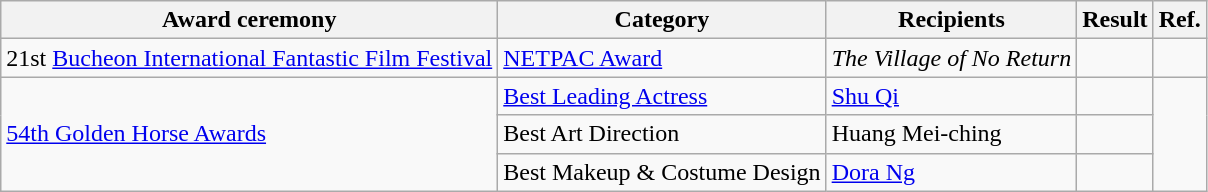<table class="wikitable sortable">
<tr>
<th>Award ceremony</th>
<th>Category</th>
<th>Recipients</th>
<th>Result</th>
<th>Ref.</th>
</tr>
<tr>
<td>21st <a href='#'>Bucheon International Fantastic Film Festival</a></td>
<td><a href='#'>NETPAC Award</a></td>
<td><em>The Village of No Return</em></td>
<td></td>
<td></td>
</tr>
<tr>
<td rowspan=3><a href='#'>54th Golden Horse Awards</a></td>
<td><a href='#'>Best Leading Actress</a></td>
<td><a href='#'>Shu Qi</a></td>
<td></td>
<td rowspan=3></td>
</tr>
<tr>
<td>Best Art Direction</td>
<td>Huang Mei-ching</td>
<td></td>
</tr>
<tr>
<td>Best Makeup & Costume Design</td>
<td><a href='#'>Dora Ng</a></td>
<td></td>
</tr>
</table>
